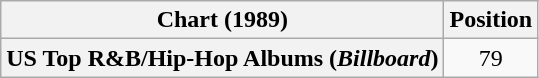<table class="wikitable plainrowheaders" style="text-align:center;">
<tr>
<th scope="col">Chart (1989)</th>
<th scope="col">Position</th>
</tr>
<tr>
<th scope="row">US Top R&B/Hip-Hop Albums (<em>Billboard</em>)</th>
<td>79</td>
</tr>
</table>
